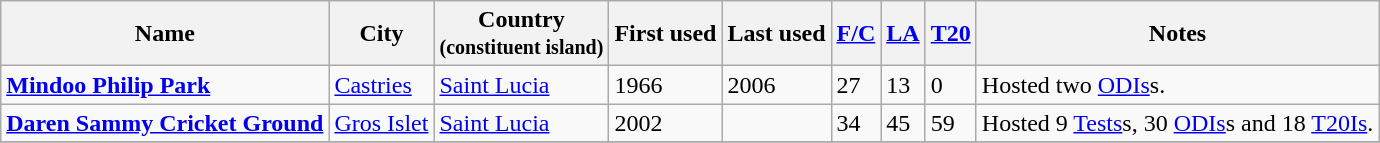<table class ="wikitable sortable">
<tr>
<th>Name</th>
<th>City</th>
<th>Country<br><small>(constituent island)</small></th>
<th>First used</th>
<th>Last used</th>
<th><a href='#'>F/C</a></th>
<th><a href='#'>LA</a></th>
<th><a href='#'>T20</a></th>
<th>Notes</th>
</tr>
<tr>
<td><strong><a href='#'>Mindoo Philip Park</a></strong></td>
<td><a href='#'>Castries</a></td>
<td><a href='#'>Saint Lucia</a></td>
<td>1966</td>
<td>2006</td>
<td>27</td>
<td>13</td>
<td>0</td>
<td>Hosted two <a href='#'>ODIs</a>s.</td>
</tr>
<tr>
<td><strong><a href='#'>Daren Sammy Cricket Ground</a></strong></td>
<td><a href='#'>Gros Islet</a></td>
<td><a href='#'>Saint Lucia</a></td>
<td>2002</td>
<td></td>
<td>34</td>
<td>45</td>
<td>59</td>
<td>Hosted 9 <a href='#'>Tests</a>s, 30 <a href='#'>ODIs</a>s and 18 <a href='#'>T20Is</a>.</td>
</tr>
<tr>
</tr>
</table>
